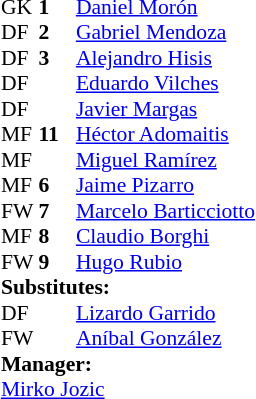<table style="font-size:90%; margin:0.2em auto;" cellspacing="0" cellpadding="0">
<tr>
<th width="25"></th>
<th width="25"></th>
</tr>
<tr>
<td>GK</td>
<td><strong>1</strong></td>
<td> <a href='#'>Daniel Morón</a></td>
</tr>
<tr>
<td>DF</td>
<td><strong>2</strong></td>
<td> <a href='#'>Gabriel Mendoza</a></td>
</tr>
<tr>
<td>DF</td>
<td><strong>3</strong></td>
<td> <a href='#'>Alejandro Hisis</a></td>
</tr>
<tr>
<td>DF</td>
<td></td>
<td> <a href='#'>Eduardo Vilches</a></td>
</tr>
<tr>
<td>DF</td>
<td></td>
<td> <a href='#'>Javier Margas</a></td>
</tr>
<tr>
<td>MF</td>
<td><strong>11</strong></td>
<td> <a href='#'>Héctor Adomaitis</a></td>
</tr>
<tr>
<td>MF</td>
<td></td>
<td> <a href='#'>Miguel Ramírez</a></td>
</tr>
<tr>
<td>MF</td>
<td><strong>6</strong></td>
<td> <a href='#'>Jaime Pizarro</a></td>
<td></td>
<td></td>
</tr>
<tr>
<td>FW</td>
<td><strong>7</strong></td>
<td> <a href='#'>Marcelo Barticciotto</a></td>
<td></td>
<td></td>
</tr>
<tr>
<td>MF</td>
<td><strong>8</strong></td>
<td> <a href='#'>Claudio Borghi</a></td>
<td></td>
<td></td>
</tr>
<tr>
<td>FW</td>
<td><strong>9</strong></td>
<td> <a href='#'>Hugo Rubio</a></td>
<td></td>
<td></td>
</tr>
<tr>
<td colspan=3><strong>Substitutes:</strong></td>
</tr>
<tr>
<td>DF</td>
<td></td>
<td> <a href='#'>Lizardo Garrido</a></td>
<td></td>
<td></td>
</tr>
<tr>
<td>FW</td>
<td></td>
<td> <a href='#'>Aníbal González</a></td>
<td></td>
<td></td>
</tr>
<tr>
<td colspan=3><strong>Manager:</strong></td>
</tr>
<tr>
<td colspan=4> <a href='#'>Mirko Jozic</a></td>
</tr>
</table>
